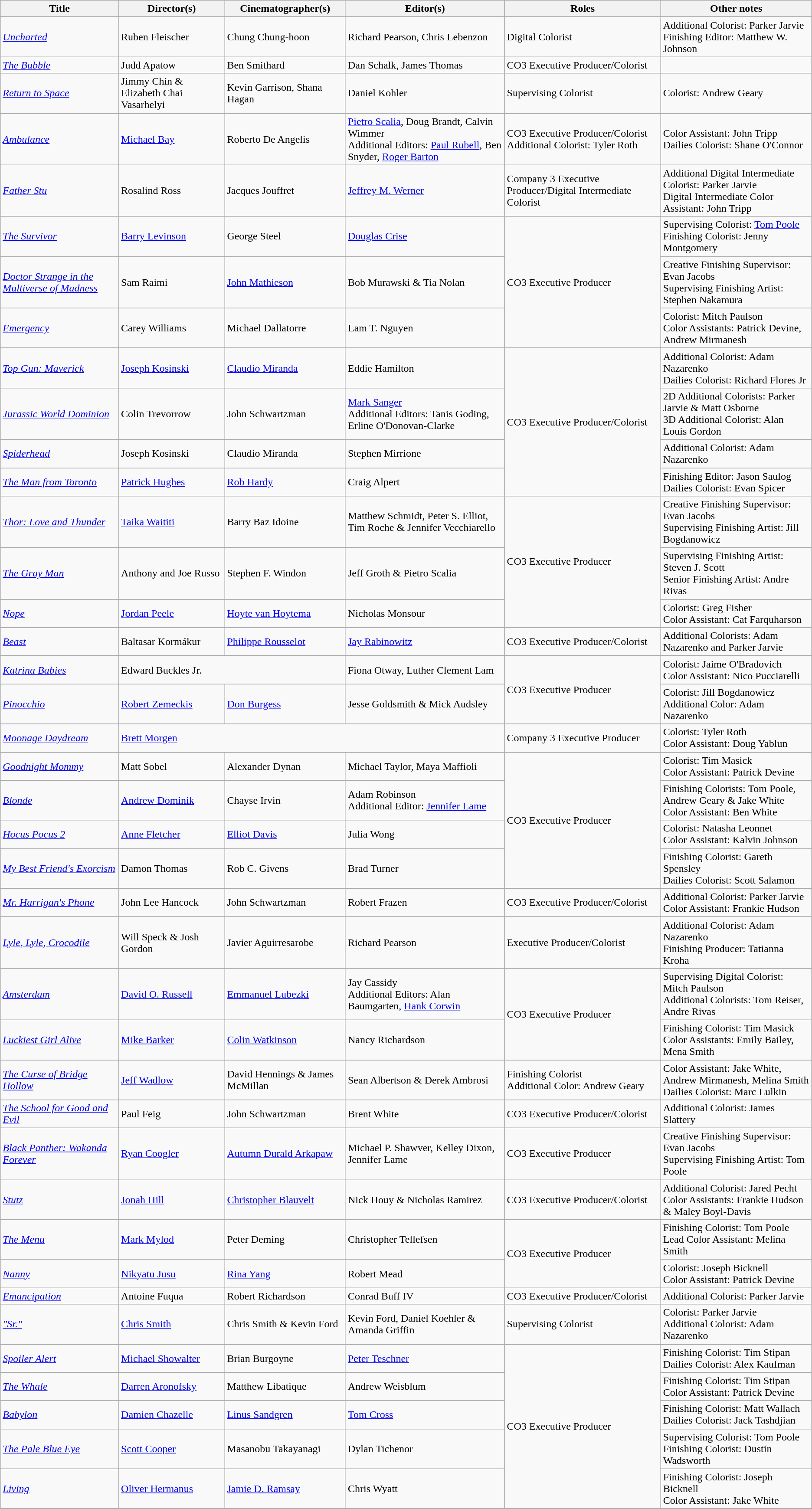<table class="wikitable">
<tr>
<th>Title</th>
<th>Director(s)</th>
<th>Cinematographer(s)</th>
<th>Editor(s)</th>
<th>Roles</th>
<th>Other notes</th>
</tr>
<tr>
<td><em><a href='#'>Uncharted</a></em></td>
<td>Ruben Fleischer</td>
<td>Chung Chung-hoon</td>
<td>Richard Pearson, Chris Lebenzon</td>
<td>Digital Colorist</td>
<td>Additional Colorist: Parker Jarvie<br>Finishing Editor: Matthew W. Johnson</td>
</tr>
<tr>
<td><em><a href='#'>The Bubble</a></em></td>
<td>Judd Apatow</td>
<td>Ben Smithard</td>
<td>Dan Schalk, James Thomas</td>
<td>CO3 Executive Producer/Colorist</td>
<td></td>
</tr>
<tr>
<td><em><a href='#'>Return to Space</a></em></td>
<td>Jimmy Chin & Elizabeth Chai Vasarhelyi</td>
<td>Kevin Garrison, Shana Hagan</td>
<td>Daniel Kohler</td>
<td>Supervising Colorist</td>
<td>Colorist: Andrew Geary</td>
</tr>
<tr>
<td><em><a href='#'>Ambulance</a></em></td>
<td><a href='#'>Michael Bay</a></td>
<td>Roberto De Angelis</td>
<td><a href='#'>Pietro Scalia</a>, Doug Brandt, Calvin Wimmer<br>Additional Editors: <a href='#'>Paul Rubell</a>, Ben Snyder, <a href='#'>Roger Barton</a></td>
<td>CO3 Executive Producer/Colorist<br>Additional Colorist: Tyler Roth</td>
<td>Color Assistant: John Tripp<br>Dailies Colorist: Shane O'Connor</td>
</tr>
<tr>
<td><em><a href='#'>Father Stu</a></em></td>
<td>Rosalind Ross</td>
<td>Jacques Jouffret</td>
<td><a href='#'>Jeffrey M. Werner</a></td>
<td>Company 3 Executive Producer/Digital Intermediate Colorist</td>
<td>Additional Digital Intermediate Colorist: Parker Jarvie<br>Digital Intermediate Color Assistant: John Tripp</td>
</tr>
<tr>
<td><em><a href='#'>The Survivor</a></em></td>
<td><a href='#'>Barry Levinson</a></td>
<td>George Steel</td>
<td><a href='#'>Douglas Crise</a></td>
<td rowspan="3">CO3 Executive Producer</td>
<td>Supervising Colorist: <a href='#'>Tom Poole</a><br>Finishing Colorist: Jenny Montgomery</td>
</tr>
<tr>
<td><em><a href='#'>Doctor Strange in the Multiverse of Madness</a></em></td>
<td>Sam Raimi</td>
<td><a href='#'>John Mathieson</a></td>
<td>Bob Murawski & Tia Nolan</td>
<td>Creative Finishing Supervisor: Evan Jacobs<br>Supervising Finishing Artist: Stephen Nakamura</td>
</tr>
<tr>
<td><em><a href='#'>Emergency</a></em></td>
<td>Carey Williams</td>
<td>Michael Dallatorre</td>
<td>Lam T. Nguyen</td>
<td>Colorist: Mitch Paulson<br>Color Assistants: Patrick Devine, Andrew Mirmanesh</td>
</tr>
<tr>
<td><em><a href='#'>Top Gun: Maverick</a></em></td>
<td><a href='#'>Joseph Kosinski</a></td>
<td><a href='#'>Claudio Miranda</a></td>
<td>Eddie Hamilton</td>
<td rowspan="4">CO3 Executive Producer/Colorist</td>
<td>Additional Colorist: Adam Nazarenko<br>Dailies Colorist: Richard Flores Jr</td>
</tr>
<tr>
<td><em><a href='#'>Jurassic World Dominion</a></em></td>
<td>Colin Trevorrow</td>
<td>John Schwartzman</td>
<td><a href='#'>Mark Sanger</a><br>Additional Editors: Tanis Goding, Erline O'Donovan-Clarke</td>
<td>2D Additional Colorists: Parker Jarvie & Matt Osborne<br>3D Additional Colorist: Alan Louis Gordon</td>
</tr>
<tr>
<td><em><a href='#'>Spiderhead</a></em></td>
<td>Joseph Kosinski</td>
<td>Claudio Miranda</td>
<td>Stephen Mirrione</td>
<td>Additional Colorist: Adam Nazarenko</td>
</tr>
<tr>
<td><em><a href='#'>The Man from Toronto</a></em></td>
<td><a href='#'>Patrick Hughes</a></td>
<td><a href='#'>Rob Hardy</a></td>
<td>Craig Alpert</td>
<td>Finishing Editor: Jason Saulog<br>Dailies Colorist: Evan Spicer</td>
</tr>
<tr>
<td><em><a href='#'>Thor: Love and Thunder</a></em></td>
<td><a href='#'>Taika Waititi</a></td>
<td>Barry Baz Idoine</td>
<td>Matthew Schmidt, Peter S. Elliot, Tim Roche & Jennifer Vecchiarello</td>
<td rowspan="3">CO3 Executive Producer</td>
<td>Creative Finishing Supervisor: Evan Jacobs<br>Supervising Finishing Artist: Jill Bogdanowicz</td>
</tr>
<tr>
<td><em><a href='#'>The Gray Man</a></em></td>
<td>Anthony and Joe Russo</td>
<td>Stephen F. Windon</td>
<td>Jeff Groth & Pietro Scalia</td>
<td>Supervising Finishing Artist: Steven J. Scott<br>Senior Finishing Artist: Andre Rivas</td>
</tr>
<tr>
<td><em><a href='#'>Nope</a></em></td>
<td><a href='#'>Jordan Peele</a></td>
<td><a href='#'>Hoyte van Hoytema</a></td>
<td>Nicholas Monsour</td>
<td>Colorist: Greg Fisher<br>Color Assistant: Cat Farquharson</td>
</tr>
<tr>
<td><em><a href='#'>Beast</a></em></td>
<td>Baltasar Kormákur</td>
<td><a href='#'>Philippe Rousselot</a></td>
<td><a href='#'>Jay Rabinowitz</a></td>
<td>CO3 Executive Producer/Colorist</td>
<td>Additional Colorists: Adam Nazarenko and Parker Jarvie</td>
</tr>
<tr>
<td><em><a href='#'>Katrina Babies</a></em></td>
<td colspan="2">Edward Buckles Jr.</td>
<td>Fiona Otway, Luther Clement Lam</td>
<td rowspan="2">CO3 Executive Producer</td>
<td>Colorist: Jaime O'Bradovich<br>Color Assistant: Nico Pucciarelli</td>
</tr>
<tr>
<td><em><a href='#'>Pinocchio</a></em></td>
<td><a href='#'>Robert Zemeckis</a></td>
<td><a href='#'>Don Burgess</a></td>
<td>Jesse Goldsmith & Mick Audsley</td>
<td>Colorist: Jill Bogdanowicz<br>Additional Color: Adam Nazarenko</td>
</tr>
<tr>
<td><em><a href='#'>Moonage Daydream</a></em></td>
<td colspan="3"><a href='#'>Brett Morgen</a></td>
<td>Company 3 Executive Producer</td>
<td>Colorist: Tyler Roth<br>Color Assistant: Doug Yablun</td>
</tr>
<tr>
<td><em><a href='#'>Goodnight Mommy</a></em></td>
<td>Matt Sobel</td>
<td>Alexander Dynan</td>
<td>Michael Taylor, Maya Maffioli</td>
<td rowspan="4">CO3 Executive Producer</td>
<td>Colorist: Tim Masick<br>Color Assistant: Patrick Devine</td>
</tr>
<tr>
<td><em><a href='#'>Blonde</a></em></td>
<td><a href='#'>Andrew Dominik</a></td>
<td>Chayse Irvin</td>
<td>Adam Robinson<br>Additional Editor: <a href='#'>Jennifer Lame</a></td>
<td>Finishing Colorists: Tom Poole, Andrew Geary & Jake White<br>Color Assistant: Ben White</td>
</tr>
<tr>
<td><em><a href='#'>Hocus Pocus 2</a></em></td>
<td><a href='#'>Anne Fletcher</a></td>
<td><a href='#'>Elliot Davis</a></td>
<td>Julia Wong</td>
<td>Colorist: Natasha Leonnet<br>Color Assistant: Kalvin Johnson</td>
</tr>
<tr>
<td><em><a href='#'>My Best Friend's Exorcism</a></em></td>
<td>Damon Thomas</td>
<td>Rob C. Givens</td>
<td>Brad Turner</td>
<td>Finishing Colorist: Gareth Spensley<br>Dailies Colorist: Scott Salamon</td>
</tr>
<tr>
<td><em><a href='#'>Mr. Harrigan's Phone</a></em></td>
<td>John Lee Hancock</td>
<td>John Schwartzman</td>
<td>Robert Frazen</td>
<td>CO3 Executive Producer/Colorist</td>
<td>Additional Colorist: Parker Jarvie<br>Color Assistant: Frankie Hudson</td>
</tr>
<tr>
<td><em><a href='#'>Lyle, Lyle, Crocodile</a></em></td>
<td>Will Speck & Josh Gordon</td>
<td>Javier Aguirresarobe</td>
<td>Richard Pearson</td>
<td>Executive Producer/Colorist</td>
<td>Additional Colorist: Adam Nazarenko<br>Finishing Producer: Tatianna Kroha</td>
</tr>
<tr>
<td><em><a href='#'>Amsterdam</a></em></td>
<td><a href='#'>David O. Russell</a></td>
<td><a href='#'>Emmanuel Lubezki</a></td>
<td>Jay Cassidy<br>Additional Editors: Alan Baumgarten, <a href='#'>Hank Corwin</a></td>
<td rowspan="2">CO3 Executive Producer</td>
<td>Supervising Digital Colorist: Mitch Paulson<br>Additional Colorists: Tom Reiser, Andre Rivas</td>
</tr>
<tr>
<td><em><a href='#'>Luckiest Girl Alive</a></em></td>
<td><a href='#'>Mike Barker</a></td>
<td><a href='#'>Colin Watkinson</a></td>
<td>Nancy Richardson</td>
<td>Finishing Colorist: Tim Masick<br>Color Assistants: Emily Bailey, Mena Smith</td>
</tr>
<tr>
<td><em><a href='#'>The Curse of Bridge Hollow</a></em></td>
<td><a href='#'>Jeff Wadlow</a></td>
<td>David Hennings & James McMillan</td>
<td>Sean Albertson & Derek Ambrosi</td>
<td>Finishing Colorist<br>Additional Color: Andrew Geary</td>
<td>Color Assistant: Jake White, Andrew Mirmanesh, Melina Smith<br>Dailies Colorist: Marc Lulkin</td>
</tr>
<tr>
<td><em><a href='#'>The School for Good and Evil</a></em></td>
<td>Paul Feig</td>
<td>John Schwartzman</td>
<td>Brent White</td>
<td>CO3 Executive Producer/Colorist</td>
<td>Additional Colorist: James Slattery</td>
</tr>
<tr>
<td><em><a href='#'>Black Panther: Wakanda Forever</a></em></td>
<td><a href='#'>Ryan Coogler</a></td>
<td><a href='#'>Autumn Durald Arkapaw</a></td>
<td>Michael P. Shawver, Kelley Dixon, Jennifer Lame</td>
<td>CO3 Executive Producer</td>
<td>Creative Finishing Supervisor: Evan Jacobs<br>Supervising Finishing Artist: Tom Poole</td>
</tr>
<tr>
<td><em><a href='#'>Stutz</a></em></td>
<td><a href='#'>Jonah Hill</a></td>
<td><a href='#'>Christopher Blauvelt</a></td>
<td>Nick Houy & Nicholas Ramirez</td>
<td>CO3 Executive Producer/Colorist</td>
<td>Additional Colorist: Jared Pecht<br>Color Assistants: Frankie Hudson & Maley Boyl-Davis</td>
</tr>
<tr>
<td><em><a href='#'>The Menu</a></em></td>
<td><a href='#'>Mark Mylod</a></td>
<td>Peter Deming</td>
<td>Christopher Tellefsen</td>
<td rowspan="2">CO3 Executive Producer</td>
<td>Finishing Colorist: Tom Poole<br>Lead Color Assistant: Melina Smith</td>
</tr>
<tr>
<td><em><a href='#'>Nanny</a></em></td>
<td><a href='#'>Nikyatu Jusu</a></td>
<td><a href='#'>Rina Yang</a></td>
<td>Robert Mead</td>
<td>Colorist: Joseph Bicknell<br>Color Assistant: Patrick Devine</td>
</tr>
<tr>
<td><em><a href='#'>Emancipation</a></em></td>
<td>Antoine Fuqua</td>
<td>Robert Richardson</td>
<td>Conrad Buff IV</td>
<td>CO3 Executive Producer/Colorist</td>
<td>Additional Colorist: Parker Jarvie</td>
</tr>
<tr>
<td><em><a href='#'>"Sr."</a></em></td>
<td><a href='#'>Chris Smith</a></td>
<td>Chris Smith & Kevin Ford</td>
<td>Kevin Ford, Daniel Koehler & Amanda Griffin</td>
<td>Supervising Colorist</td>
<td>Colorist: Parker Jarvie<br>Additional Colorist: Adam Nazarenko</td>
</tr>
<tr>
<td><em><a href='#'>Spoiler Alert</a></em></td>
<td><a href='#'>Michael Showalter</a></td>
<td>Brian Burgoyne</td>
<td><a href='#'>Peter Teschner</a></td>
<td rowspan="5">CO3 Executive Producer</td>
<td>Finishing Colorist: Tim Stipan<br>Dailies Colorist: Alex Kaufman</td>
</tr>
<tr>
<td><em><a href='#'>The Whale</a></em></td>
<td><a href='#'>Darren Aronofsky</a></td>
<td>Matthew Libatique</td>
<td>Andrew Weisblum</td>
<td>Finishing Colorist: Tim Stipan<br>Color Assistant: Patrick Devine</td>
</tr>
<tr>
<td><em><a href='#'>Babylon</a></em></td>
<td><a href='#'>Damien Chazelle</a></td>
<td><a href='#'>Linus Sandgren</a></td>
<td><a href='#'>Tom Cross</a></td>
<td>Finishing Colorist: Matt Wallach<br>Dailies Colorist: Jack Tashdjian</td>
</tr>
<tr>
<td><em><a href='#'>The Pale Blue Eye</a></em></td>
<td><a href='#'>Scott Cooper</a></td>
<td>Masanobu Takayanagi</td>
<td>Dylan Tichenor</td>
<td>Supervising Colorist: Tom Poole<br>Finishing Colorist: Dustin Wadsworth</td>
</tr>
<tr>
<td><em><a href='#'>Living</a></em></td>
<td><a href='#'>Oliver Hermanus</a></td>
<td><a href='#'>Jamie D. Ramsay</a></td>
<td>Chris Wyatt</td>
<td>Finishing Colorist: Joseph Bicknell<br>Color Assistant: Jake White</td>
</tr>
<tr>
</tr>
</table>
